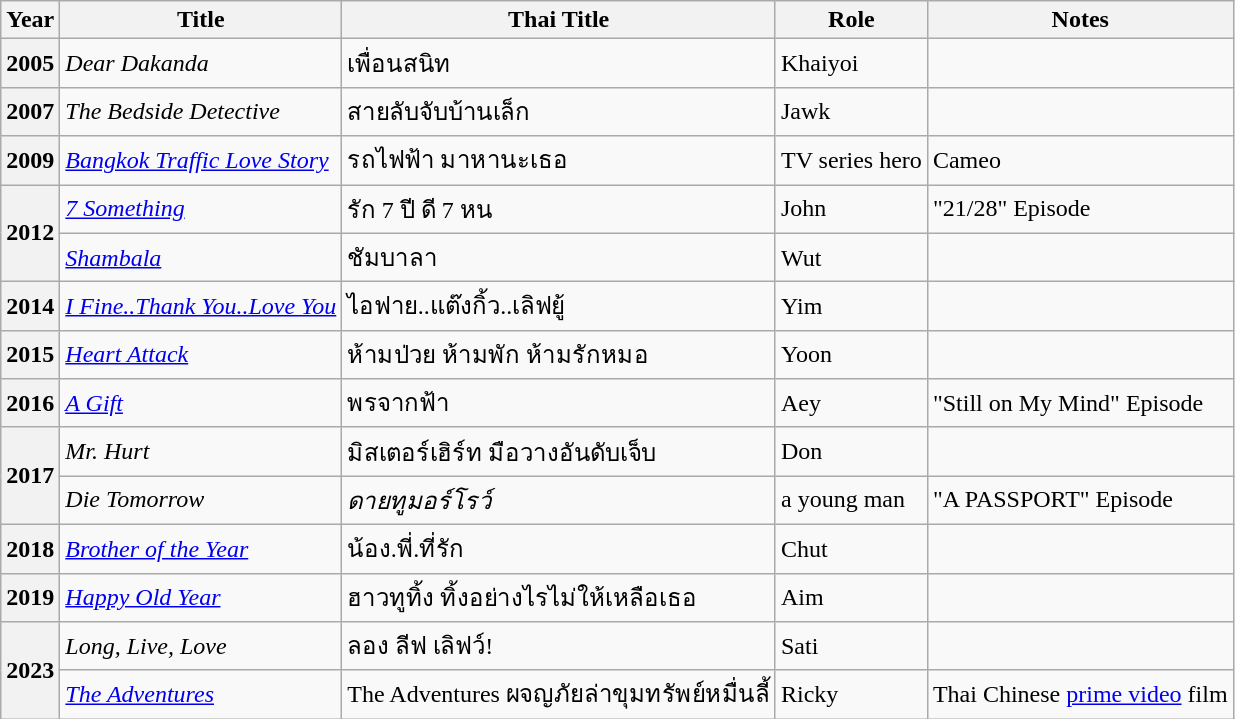<table class="wikitable plainrowheaders sortable"  style=font-size:100%>
<tr>
<th scope="col">Year</th>
<th scope="col">Title</th>
<th scope="col">Thai Title</th>
<th scope="col">Role</th>
<th scope="col" class="unsortable">Notes</th>
</tr>
<tr>
<th scope="row">2005</th>
<td><em>Dear Dakanda</em></td>
<td>เพื่อนสนิท</td>
<td>Khaiyoi</td>
<td></td>
</tr>
<tr>
<th scope="row">2007</th>
<td><em>The Bedside Detective</em></td>
<td>สายลับจับบ้านเล็ก</td>
<td>Jawk</td>
<td></td>
</tr>
<tr>
<th scope="row">2009</th>
<td><em><a href='#'>Bangkok Traffic Love Story</a></em></td>
<td>รถไฟฟ้า มาหานะเธอ</td>
<td>TV series hero</td>
<td>Cameo</td>
</tr>
<tr>
<th scope="row" rowspan="2">2012</th>
<td><a href='#'><em>7 Something</em></a></td>
<td>รัก 7 ปี ดี 7 หน</td>
<td>John</td>
<td>"21/28" Episode</td>
</tr>
<tr>
<td><a href='#'><em>Shambala</em></a></td>
<td>ชัมบาลา</td>
<td>Wut</td>
<td></td>
</tr>
<tr>
<th scope="row">2014</th>
<td><em><a href='#'>I Fine..Thank You..Love You</a></em></td>
<td>ไอฟาย..แต๊งกิ้ว..เลิฟยู้</td>
<td>Yim</td>
<td></td>
</tr>
<tr>
<th scope="row">2015</th>
<td><a href='#'><em>Heart Attack</em></a></td>
<td>ห้ามป่วย ห้ามพัก ห้ามรักหมอ</td>
<td>Yoon</td>
<td></td>
</tr>
<tr>
<th scope="row">2016</th>
<td><em><a href='#'>A Gift</a></em></td>
<td>พรจากฟ้า</td>
<td>Aey</td>
<td>"Still on My Mind" Episode</td>
</tr>
<tr>
<th rowspan="2" scope="row">2017</th>
<td><em>Mr. Hurt</em></td>
<td>มิสเตอร์เฮิร์ท มือวางอันดับเจ็บ</td>
<td>Don</td>
<td></td>
</tr>
<tr>
<td><em>Die Tomorrow</em></td>
<td><em>ดายทูมอร์โรว์</em></td>
<td>a young man</td>
<td>"A PASSPORT" Episode</td>
</tr>
<tr>
<th scope="row">2018</th>
<td><em><a href='#'>Brother of the Year</a></em></td>
<td>น้อง.พี่.ที่รัก</td>
<td>Chut</td>
<td></td>
</tr>
<tr>
<th scope="row">2019</th>
<td><em><a href='#'>Happy Old Year</a></em></td>
<td>ฮาวทูทิ้ง ทิ้งอย่างไรไม่ให้เหลือเธอ</td>
<td>Aim</td>
<td></td>
</tr>
<tr>
<th scope="row" rowspan="2">2023</th>
<td><em>Long, Live, Love</em></td>
<td>ลอง ลีฟ เลิฟว์!</td>
<td>Sati</td>
<td></td>
</tr>
<tr>
<td><em><a href='#'>The Adventures</a></em></td>
<td>The Adventures ผจญภัยล่าขุมทรัพย์หมื่นลี้</td>
<td>Ricky</td>
<td>Thai Chinese <a href='#'>prime video</a> film</td>
</tr>
</table>
